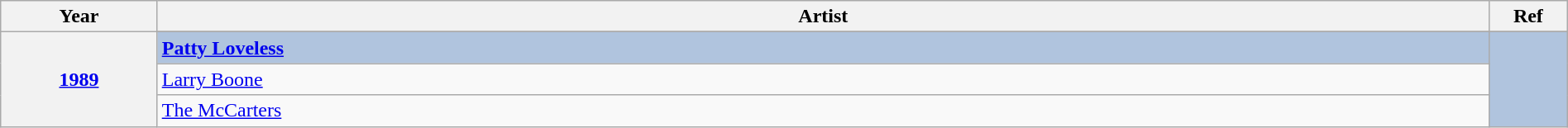<table class="wikitable" width="100%">
<tr>
<th width="10%">Year</th>
<th width="85%">Artist</th>
<th width="5%">Ref</th>
</tr>
<tr>
<th rowspan="4" align="center"><a href='#'>1989<br></a></th>
</tr>
<tr style="background:#B0C4DE">
<td><strong><a href='#'>Patty Loveless</a></strong></td>
<td rowspan="4" align="center"></td>
</tr>
<tr>
<td><a href='#'>Larry Boone</a></td>
</tr>
<tr>
<td><a href='#'>The McCarters</a></td>
</tr>
</table>
